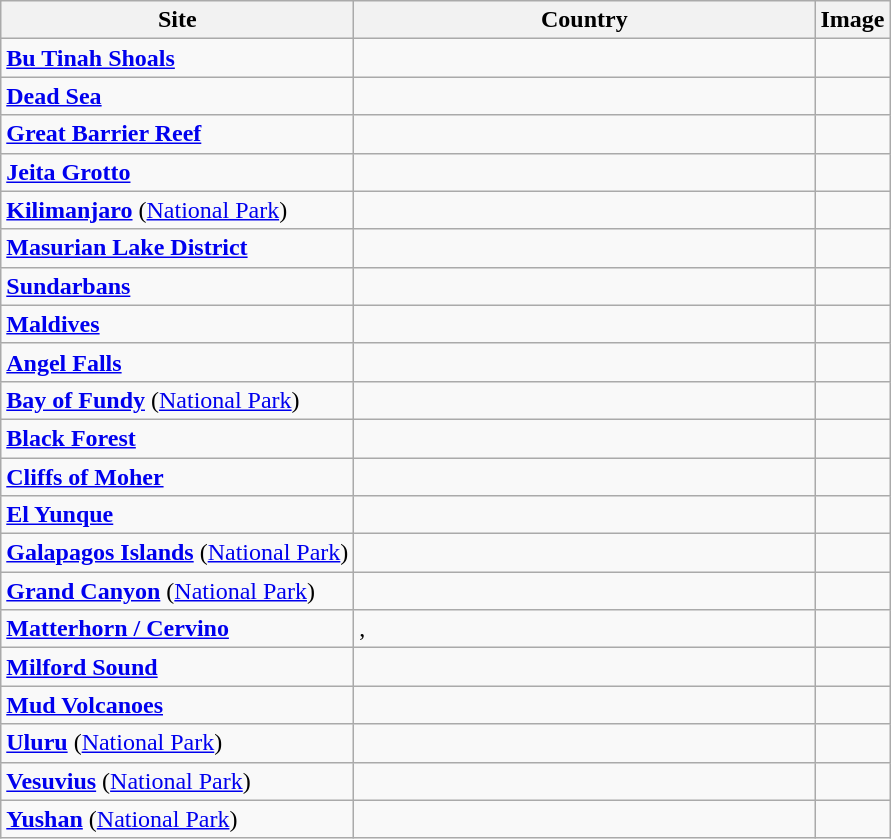<table class="wikitable sortable">
<tr>
<th>Site</th>
<th width=300px>Country</th>
<th>Image</th>
</tr>
<tr>
<td><strong><a href='#'>Bu Tinah Shoals</a></strong></td>
<td></td>
<td></td>
</tr>
<tr>
<td><strong><a href='#'>Dead Sea</a></strong></td>
<td>  </td>
<td></td>
</tr>
<tr>
<td><strong><a href='#'>Great Barrier Reef</a></strong></td>
<td></td>
<td></td>
</tr>
<tr>
<td><strong><a href='#'>Jeita Grotto</a></strong></td>
<td></td>
<td></td>
</tr>
<tr>
<td><strong><a href='#'>Kilimanjaro</a></strong> (<a href='#'>National Park</a>)</td>
<td></td>
<td></td>
</tr>
<tr>
<td><strong><a href='#'>Masurian Lake District</a></strong></td>
<td></td>
<td></td>
</tr>
<tr>
<td><strong><a href='#'>Sundarbans</a></strong></td>
<td></td>
<td></td>
</tr>
<tr>
<td><strong><a href='#'>Maldives</a></strong></td>
<td></td>
<td></td>
</tr>
<tr>
<td><strong><a href='#'>Angel Falls</a></strong></td>
<td></td>
<td></td>
</tr>
<tr>
<td><strong><a href='#'>Bay of Fundy</a></strong> (<a href='#'>National Park</a>)</td>
<td></td>
<td></td>
</tr>
<tr>
<td><strong><a href='#'>Black Forest</a></strong></td>
<td></td>
<td></td>
</tr>
<tr>
<td><strong><a href='#'>Cliffs of Moher</a></strong></td>
<td></td>
<td></td>
</tr>
<tr>
<td><a href='#'><strong>El Yunque</strong></a></td>
<td></td>
<td></td>
</tr>
<tr>
<td><strong><a href='#'>Galapagos Islands</a></strong> (<a href='#'>National Park</a>)</td>
<td></td>
<td></td>
</tr>
<tr>
<td><strong><a href='#'>Grand Canyon</a></strong> (<a href='#'>National Park</a>)</td>
<td></td>
<td></td>
</tr>
<tr>
<td><a href='#'><strong>Matterhorn / Cervino</strong></a></td>
<td>, </td>
<td></td>
</tr>
<tr>
<td><strong><a href='#'>Milford Sound</a></strong></td>
<td></td>
<td></td>
</tr>
<tr>
<td><a href='#'><strong>Mud Volcanoes</strong></a></td>
<td></td>
<td></td>
</tr>
<tr>
<td><strong><a href='#'>Uluru</a></strong> (<a href='#'>National Park</a>)</td>
<td></td>
<td></td>
</tr>
<tr>
<td><strong><a href='#'>Vesuvius</a></strong> (<a href='#'>National Park</a>)</td>
<td></td>
<td></td>
</tr>
<tr>
<td><a href='#'><strong>Yushan</strong></a> (<a href='#'>National Park</a>)</td>
<td></td>
<td></td>
</tr>
</table>
